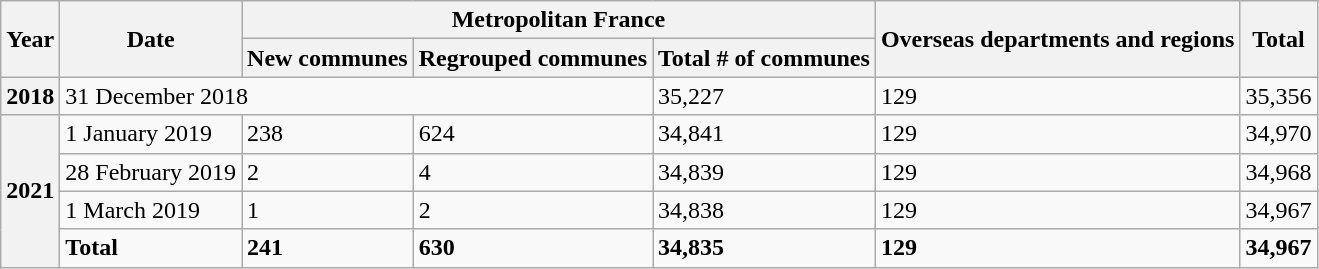<table class="wikitable">
<tr>
<th rowspan="2">Year</th>
<th rowspan="2">Date</th>
<th colspan="3">Metropolitan France</th>
<th rowspan="2">Overseas departments and regions</th>
<th rowspan="2">Total</th>
</tr>
<tr>
<th>New communes</th>
<th>Regrouped communes</th>
<th>Total # of communes</th>
</tr>
<tr>
<th>2018</th>
<td colspan="3">31 December 2018</td>
<td>35,227</td>
<td>129</td>
<td>35,356</td>
</tr>
<tr>
<th rowspan="4"><strong>2021</strong></th>
<td>1 January 2019</td>
<td>238</td>
<td>624</td>
<td>34,841</td>
<td>129</td>
<td>34,970</td>
</tr>
<tr>
<td>28 February 2019</td>
<td>2</td>
<td>4</td>
<td>34,839</td>
<td>129</td>
<td>34,968</td>
</tr>
<tr>
<td>1 March 2019</td>
<td>1</td>
<td>2</td>
<td>34,838</td>
<td>129</td>
<td>34,967</td>
</tr>
<tr>
<td><strong>Total</strong></td>
<td><strong>241</strong></td>
<td><strong>630</strong></td>
<td><strong>34,835</strong></td>
<td><strong>129</strong></td>
<td><strong>34,967</strong></td>
</tr>
</table>
